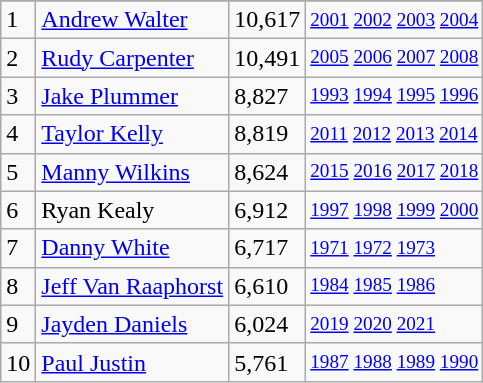<table class="wikitable">
<tr>
</tr>
<tr>
<td>1</td>
<td><a href='#'>Andrew Walter</a></td>
<td>10,617</td>
<td style="font-size:80%;"><a href='#'>2001</a> <a href='#'>2002</a> <a href='#'>2003</a> <a href='#'>2004</a></td>
</tr>
<tr>
<td>2</td>
<td><a href='#'>Rudy Carpenter</a></td>
<td>10,491</td>
<td style="font-size:80%;"><a href='#'>2005</a> <a href='#'>2006</a> <a href='#'>2007</a> <a href='#'>2008</a></td>
</tr>
<tr>
<td>3</td>
<td><a href='#'>Jake Plummer</a></td>
<td>8,827</td>
<td style="font-size:80%;"><a href='#'>1993</a> <a href='#'>1994</a> <a href='#'>1995</a> <a href='#'>1996</a></td>
</tr>
<tr>
<td>4</td>
<td><a href='#'>Taylor Kelly</a></td>
<td>8,819</td>
<td style="font-size:80%;"><a href='#'>2011</a> <a href='#'>2012</a> <a href='#'>2013</a> <a href='#'>2014</a></td>
</tr>
<tr>
<td>5</td>
<td><a href='#'>Manny Wilkins</a></td>
<td>8,624</td>
<td style="font-size:80%;"><a href='#'>2015</a> <a href='#'>2016</a> <a href='#'>2017</a> <a href='#'>2018</a></td>
</tr>
<tr>
<td>6</td>
<td>Ryan Kealy</td>
<td>6,912</td>
<td style="font-size:80%;"><a href='#'>1997</a> <a href='#'>1998</a> <a href='#'>1999</a> <a href='#'>2000</a></td>
</tr>
<tr>
<td>7</td>
<td><a href='#'>Danny White</a></td>
<td>6,717</td>
<td style="font-size:80%;"><a href='#'>1971</a> <a href='#'>1972</a> <a href='#'>1973</a></td>
</tr>
<tr>
<td>8</td>
<td><a href='#'>Jeff Van Raaphorst</a></td>
<td>6,610</td>
<td style="font-size:80%;"><a href='#'>1984</a> <a href='#'>1985</a> <a href='#'>1986</a></td>
</tr>
<tr>
<td>9</td>
<td><a href='#'>Jayden Daniels</a></td>
<td>6,024</td>
<td style="font-size:80%;"><a href='#'>2019</a> <a href='#'>2020</a> <a href='#'>2021</a></td>
</tr>
<tr>
<td>10</td>
<td><a href='#'>Paul Justin</a></td>
<td>5,761</td>
<td style="font-size:80%;"><a href='#'>1987</a> <a href='#'>1988</a> <a href='#'>1989</a> <a href='#'>1990</a></td>
</tr>
</table>
